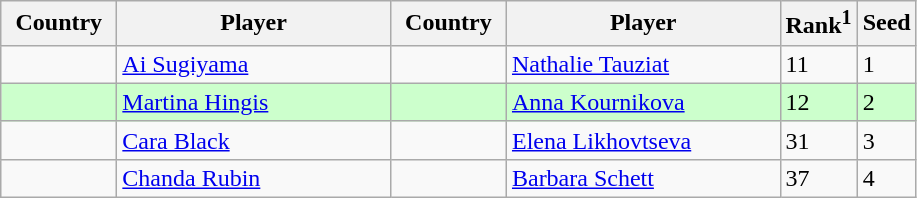<table class="sortable wikitable">
<tr>
<th width="70">Country</th>
<th width="175">Player</th>
<th width="70">Country</th>
<th width="175">Player</th>
<th>Rank<sup>1</sup></th>
<th>Seed</th>
</tr>
<tr>
<td></td>
<td><a href='#'>Ai Sugiyama</a></td>
<td></td>
<td><a href='#'>Nathalie Tauziat</a></td>
<td>11</td>
<td>1</td>
</tr>
<tr style="background:#cfc;">
<td></td>
<td><a href='#'>Martina Hingis</a></td>
<td></td>
<td><a href='#'>Anna Kournikova</a></td>
<td>12</td>
<td>2</td>
</tr>
<tr>
<td></td>
<td><a href='#'>Cara Black</a></td>
<td></td>
<td><a href='#'>Elena Likhovtseva</a></td>
<td>31</td>
<td>3</td>
</tr>
<tr>
<td></td>
<td><a href='#'>Chanda Rubin</a></td>
<td></td>
<td><a href='#'>Barbara Schett</a></td>
<td>37</td>
<td>4</td>
</tr>
</table>
